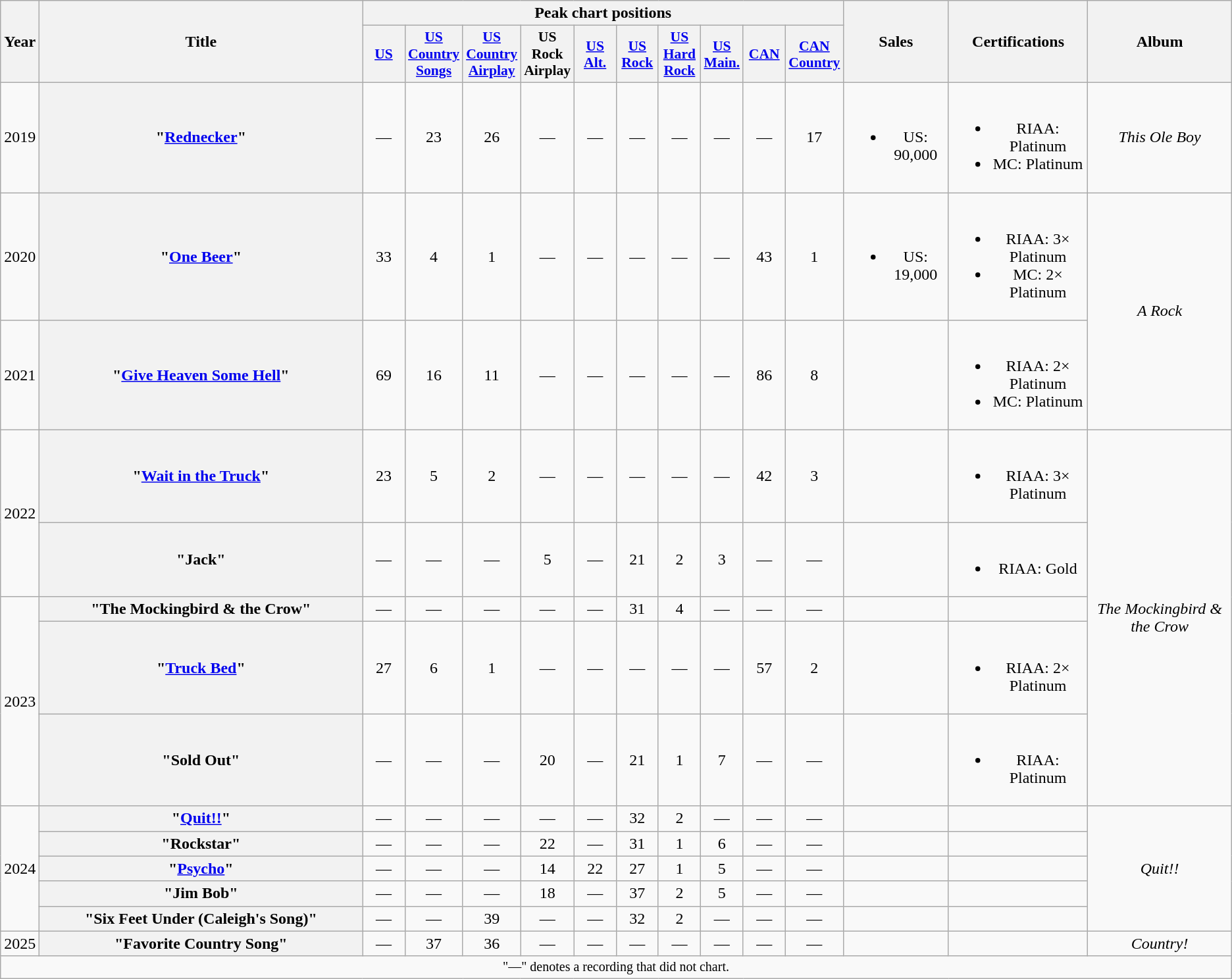<table class="wikitable plainrowheaders" style="text-align:center;">
<tr>
<th rowspan="2">Year</th>
<th scope="col" rowspan="2" style="width:20em;">Title</th>
<th colspan="10">Peak chart positions</th>
<th rowspan="2">Sales</th>
<th rowspan="2">Certifications</th>
<th rowspan="2">Album</th>
</tr>
<tr>
<th scope="col" style="width:2.5em;font-size:90%;"><a href='#'>US</a><br></th>
<th scope="col" style="width:2.5em;font-size:90%;"><a href='#'>US Country Songs</a><br></th>
<th scope="col" style="width:2.5em;font-size:90%;"><a href='#'>US Country Airplay</a><br></th>
<th scope="col" style="width:2.5em;font-size:90%;">US Rock Airplay<br></th>
<th scope="col" style="width:2.5em;font-size:90%;"><a href='#'>US Alt.</a><br></th>
<th scope="col" style="width:2.5em;font-size:90%;"><a href='#'>US Rock</a><br></th>
<th scope="col" style="width:2.5em;font-size:90%;"><a href='#'>US Hard Rock</a><br></th>
<th scope="col" style="width:2.5em;font-size:90%;"><a href='#'>US Main.</a><br></th>
<th scope="col" style="width:2.5em;font-size:90%;"><a href='#'>CAN</a><br></th>
<th scope="col" style="width:2.5em;font-size:90%;"><a href='#'>CAN Country</a><br></th>
</tr>
<tr>
<td>2019</td>
<th scope="row">"<a href='#'>Rednecker</a>"</th>
<td>—</td>
<td>23</td>
<td>26</td>
<td>—</td>
<td>—</td>
<td>—</td>
<td>—</td>
<td>—</td>
<td>—</td>
<td>17</td>
<td><br><ul><li>US: 90,000</li></ul></td>
<td><br><ul><li>RIAA: Platinum</li><li>MC: Platinum</li></ul></td>
<td><em>This Ole Boy</em></td>
</tr>
<tr>
<td>2020</td>
<th scope="row">"<a href='#'>One Beer</a>"<br></th>
<td>33</td>
<td>4</td>
<td>1</td>
<td>—</td>
<td>—</td>
<td>—</td>
<td>—</td>
<td>—</td>
<td>43</td>
<td>1</td>
<td><br><ul><li>US: 19,000</li></ul></td>
<td><br><ul><li>RIAA: 3× Platinum</li><li>MC: 2× Platinum</li></ul></td>
<td rowspan="2"><em>A Rock</em></td>
</tr>
<tr>
<td>2021</td>
<th scope="row">"<a href='#'>Give Heaven Some Hell</a>"</th>
<td>69</td>
<td>16</td>
<td>11</td>
<td>—</td>
<td>—</td>
<td>—</td>
<td>—</td>
<td>—</td>
<td>86</td>
<td>8</td>
<td></td>
<td><br><ul><li>RIAA: 2× Platinum</li><li>MC: Platinum</li></ul></td>
</tr>
<tr>
<td rowspan="2">2022</td>
<th scope="row">"<a href='#'>Wait in the Truck</a>"<br></th>
<td>23</td>
<td>5</td>
<td>2</td>
<td>—</td>
<td>—</td>
<td>—</td>
<td>—</td>
<td>—</td>
<td>42</td>
<td>3</td>
<td></td>
<td><br><ul><li>RIAA: 3× Platinum</li></ul></td>
<td rowspan="5"><em>The Mockingbird & the Crow</em></td>
</tr>
<tr>
<th scope="row">"Jack"</th>
<td>—</td>
<td>—</td>
<td>—</td>
<td>5</td>
<td>—</td>
<td>21</td>
<td>2</td>
<td>3</td>
<td>—</td>
<td>—</td>
<td></td>
<td><br><ul><li>RIAA: Gold</li></ul></td>
</tr>
<tr>
<td rowspan="3">2023</td>
<th scope="row">"The Mockingbird & the Crow"</th>
<td>—</td>
<td>—</td>
<td>—</td>
<td>—</td>
<td>—</td>
<td>31</td>
<td>4</td>
<td>—</td>
<td>—</td>
<td>—</td>
<td></td>
<td></td>
</tr>
<tr>
<th scope="row">"<a href='#'>Truck Bed</a>"</th>
<td>27</td>
<td>6</td>
<td>1</td>
<td>—</td>
<td>—</td>
<td>—</td>
<td>—</td>
<td>—</td>
<td>57</td>
<td>2</td>
<td></td>
<td><br><ul><li>RIAA: 2× Platinum</li></ul></td>
</tr>
<tr>
<th scope="row">"Sold Out"</th>
<td>—</td>
<td>—</td>
<td>—</td>
<td>20</td>
<td>—</td>
<td>21</td>
<td>1</td>
<td>7</td>
<td>—</td>
<td>—</td>
<td></td>
<td><br><ul><li>RIAA: Platinum</li></ul></td>
</tr>
<tr>
<td rowspan="5">2024</td>
<th scope="row">"<a href='#'>Quit!&excl;</a>"</th>
<td>—</td>
<td>—</td>
<td>—</td>
<td>—</td>
<td>—</td>
<td>32</td>
<td>2</td>
<td>—</td>
<td>—</td>
<td>—</td>
<td></td>
<td></td>
<td rowspan="5"><em>Quit!&excl;</em></td>
</tr>
<tr>
<th scope="row">"Rockstar"</th>
<td>—</td>
<td>—</td>
<td>—</td>
<td>22</td>
<td>—</td>
<td>31</td>
<td>1</td>
<td>6</td>
<td>—</td>
<td>—</td>
<td></td>
<td></td>
</tr>
<tr>
<th scope="row">"<a href='#'>Psycho</a>"</th>
<td>—</td>
<td>—</td>
<td>—</td>
<td>14</td>
<td>22</td>
<td>27</td>
<td>1</td>
<td>5</td>
<td>—</td>
<td>—</td>
<td></td>
<td></td>
</tr>
<tr>
<th scope="row">"Jim Bob"</th>
<td>—</td>
<td>—</td>
<td>—</td>
<td>18</td>
<td>—</td>
<td>37</td>
<td>2</td>
<td>5</td>
<td>—</td>
<td>—</td>
<td></td>
<td></td>
</tr>
<tr>
<th scope="row">"Six Feet Under (Caleigh's Song)"</th>
<td>—</td>
<td>—</td>
<td>39</td>
<td>—</td>
<td>—</td>
<td>32</td>
<td>2</td>
<td>—</td>
<td>—</td>
<td>—</td>
<td></td>
<td></td>
</tr>
<tr>
<td>2025</td>
<th scope="row">"Favorite Country Song"</th>
<td>—</td>
<td>37</td>
<td>36</td>
<td>—</td>
<td>—</td>
<td>—</td>
<td>—</td>
<td>—</td>
<td>—</td>
<td>—</td>
<td></td>
<td></td>
<td><em>Country!</em></td>
</tr>
<tr>
<td colspan="16" style="font-size:smaller;">"—" denotes a recording that did not chart.</td>
</tr>
</table>
